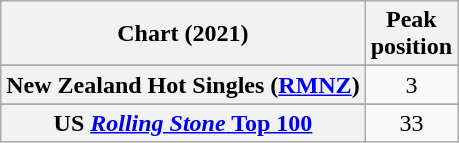<table class="wikitable sortable plainrowheaders" style="text-align:center">
<tr>
<th scope="col">Chart (2021)</th>
<th scope="col">Peak<br>position</th>
</tr>
<tr>
</tr>
<tr>
</tr>
<tr>
<th scope="row">New Zealand Hot Singles (<a href='#'>RMNZ</a>)</th>
<td>3</td>
</tr>
<tr>
</tr>
<tr>
</tr>
<tr>
</tr>
<tr>
</tr>
<tr>
</tr>
<tr>
<th scope="row">US <a href='#'><em>Rolling Stone</em> Top 100</a></th>
<td>33</td>
</tr>
</table>
